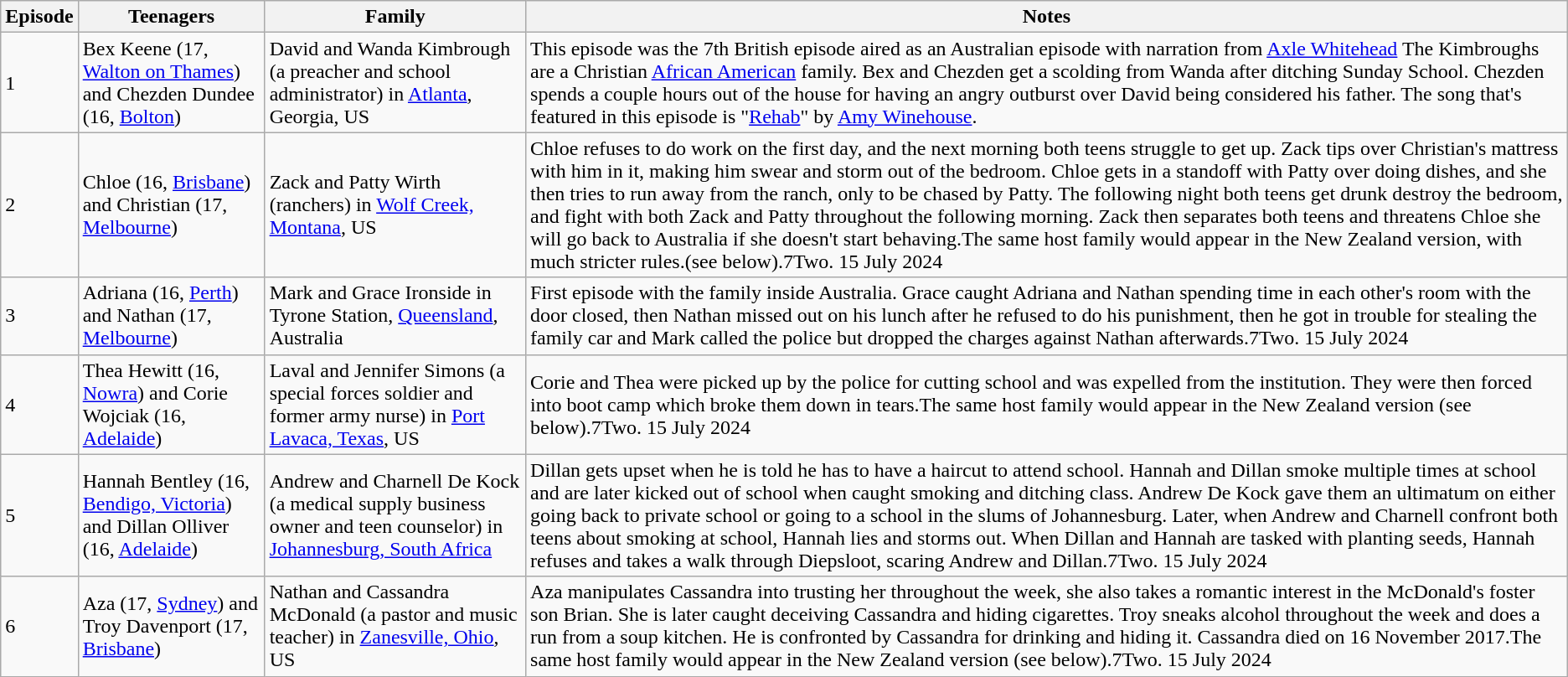<table class="wikitable">
<tr>
<th>Episode</th>
<th>Teenagers</th>
<th>Family</th>
<th>Notes</th>
</tr>
<tr>
<td>1</td>
<td>Bex Keene (17, <a href='#'>Walton on Thames</a>) and Chezden Dundee (16, <a href='#'>Bolton</a>)</td>
<td>David and Wanda Kimbrough (a preacher and school administrator) in <a href='#'>Atlanta</a>, Georgia, US</td>
<td>This episode was the 7th British episode aired as an Australian episode with narration from <a href='#'>Axle Whitehead</a> The Kimbroughs are a Christian <a href='#'>African American</a> family. Bex and Chezden get a scolding from Wanda after ditching Sunday School. Chezden spends a couple hours out of the house for having an angry outburst over David being considered his father. The song that's featured in this episode is "<a href='#'>Rehab</a>" by <a href='#'>Amy Winehouse</a>. </td>
</tr>
<tr>
<td>2</td>
<td>Chloe (16, <a href='#'>Brisbane</a>) and Christian (17, <a href='#'>Melbourne</a>)</td>
<td>Zack and Patty Wirth (ranchers) in <a href='#'>Wolf Creek, Montana</a>, US</td>
<td>Chloe refuses to do work on the first day, and the next morning both teens struggle to get up. Zack tips over Christian's mattress with him in it, making him swear and storm out of the bedroom. Chloe gets in a standoff with Patty over doing dishes, and she then tries to run away from the ranch, only to be chased by Patty. The following night both teens get drunk destroy the bedroom, and fight with both Zack and Patty throughout the following morning. Zack then separates both teens and threatens Chloe she will go back to Australia if she doesn't start behaving.The same host family would appear in the New Zealand version, with much stricter rules.(see below).7Two. 15 July 2024</td>
</tr>
<tr>
<td>3</td>
<td>Adriana (16, <a href='#'>Perth</a>) and Nathan (17, <a href='#'>Melbourne</a>)</td>
<td>Mark and Grace Ironside in Tyrone Station, <a href='#'>Queensland</a>, Australia</td>
<td>First episode with the family inside Australia. Grace caught Adriana and Nathan spending time in each other's room with the door closed, then Nathan missed out on his lunch after he refused to do his punishment, then he got in trouble for stealing the family car and Mark called the police but dropped the charges against Nathan afterwards.7Two. 15 July 2024</td>
</tr>
<tr>
<td>4</td>
<td>Thea Hewitt (16, <a href='#'>Nowra</a>) and Corie Wojciak (16, <a href='#'>Adelaide</a>)</td>
<td>Laval and Jennifer Simons (a special forces soldier and former army nurse) in <a href='#'>Port Lavaca, Texas</a>, US</td>
<td>Corie and Thea were picked up by the police for cutting school and was expelled from the institution. They were then forced into boot camp which broke them down in tears.The same host family would appear in the New Zealand version (see below).7Two. 15 July 2024</td>
</tr>
<tr>
<td>5</td>
<td>Hannah Bentley (16, <a href='#'>Bendigo, Victoria</a>) and Dillan Olliver (16, <a href='#'>Adelaide</a>)</td>
<td>Andrew and Charnell De Kock (a medical supply business owner and teen counselor) in <a href='#'>Johannesburg, South Africa</a></td>
<td>Dillan gets upset when he is told he has to have a haircut to attend school. Hannah and Dillan smoke multiple times at school and are later kicked out of school when caught smoking and ditching class. Andrew De Kock gave them an ultimatum on either going back to private school or going to a school in the slums of Johannesburg. Later, when Andrew and Charnell confront both teens about smoking at school, Hannah lies and storms out. When Dillan and Hannah are tasked with planting seeds, Hannah refuses and takes a walk through Diepsloot, scaring Andrew and Dillan.7Two. 15 July 2024</td>
</tr>
<tr>
<td>6</td>
<td>Aza (17, <a href='#'>Sydney</a>) and Troy Davenport (17, <a href='#'>Brisbane</a>)</td>
<td>Nathan and Cassandra McDonald (a pastor and music teacher) in <a href='#'>Zanesville, Ohio</a>, US</td>
<td>Aza manipulates Cassandra into trusting her throughout the week, she also takes a romantic interest in the McDonald's foster son Brian. She is later caught deceiving Cassandra and hiding cigarettes. Troy sneaks alcohol throughout the week and does a run from a soup kitchen. He is confronted by Cassandra for drinking and hiding it. Cassandra died on 16 November 2017.The same host family would appear in the New Zealand version (see below).7Two. 15 July 2024</td>
</tr>
</table>
